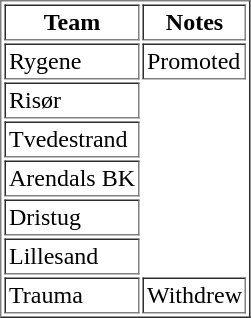<table border="1" cellpadding="2">
<tr>
<th>Team</th>
<th>Notes</th>
</tr>
<tr>
<td>Rygene</td>
<td>Promoted</td>
</tr>
<tr>
<td>Risør</td>
</tr>
<tr>
<td>Tvedestrand</td>
</tr>
<tr>
<td>Arendals BK</td>
</tr>
<tr>
<td>Dristug</td>
</tr>
<tr>
<td>Lillesand</td>
</tr>
<tr>
<td>Trauma</td>
<td>Withdrew</td>
</tr>
</table>
